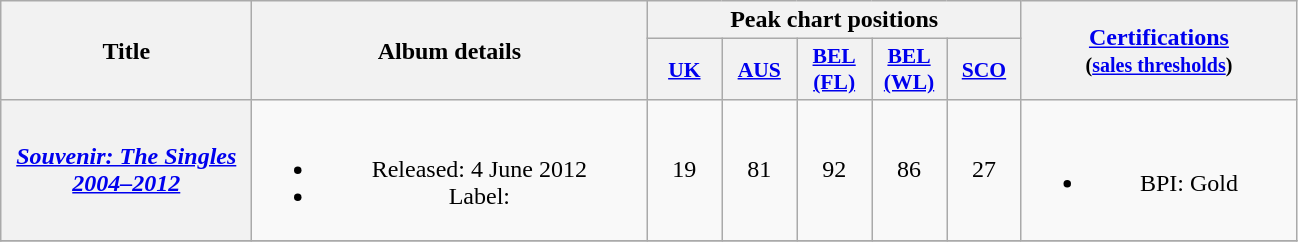<table class="wikitable plainrowheaders" style="text-align:center;">
<tr>
<th scope="col" rowspan="2" style="width:10em;">Title</th>
<th scope="col" rowspan="2" style="width:16em;">Album details</th>
<th scope="col" colspan="5">Peak chart positions</th>
<th scope="col" rowspan="2" style="width:11em;"><a href='#'>Certifications</a><br><small>(<a href='#'>sales thresholds</a>)</small></th>
</tr>
<tr>
<th scope="col" style="width:3em;font-size:90%;"><a href='#'>UK</a><br></th>
<th scope="col" style="width:3em;font-size:90%;"><a href='#'>AUS</a><br></th>
<th scope="col" style="width:3em;font-size:90%;"><a href='#'>BEL<br>(FL)</a><br></th>
<th scope="col" style="width:3em;font-size:90%;"><a href='#'>BEL<br>(WL)</a><br></th>
<th scope="col" style="width:3em;font-size:90%;"><a href='#'>SCO</a><br></th>
</tr>
<tr>
<th scope="row"><em><a href='#'>Souvenir: The Singles 2004–2012</a></em></th>
<td><br><ul><li>Released: 4 June 2012</li><li>Label:</li></ul></td>
<td>19</td>
<td>81</td>
<td>92</td>
<td>86</td>
<td>27</td>
<td><br><ul><li>BPI: Gold</li></ul></td>
</tr>
<tr>
</tr>
</table>
